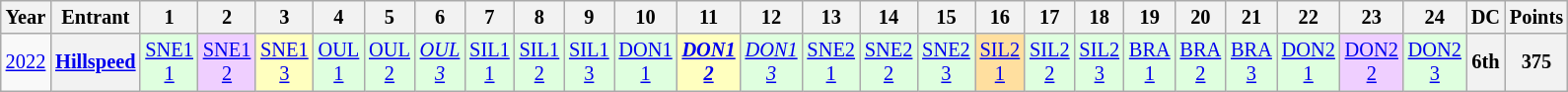<table class="wikitable" style="text-align:center; font-size:85%">
<tr>
<th>Year</th>
<th>Entrant</th>
<th>1</th>
<th>2</th>
<th>3</th>
<th>4</th>
<th>5</th>
<th>6</th>
<th>7</th>
<th>8</th>
<th>9</th>
<th>10</th>
<th>11</th>
<th>12</th>
<th>13</th>
<th>14</th>
<th>15</th>
<th>16</th>
<th>17</th>
<th>18</th>
<th>19</th>
<th>20</th>
<th>21</th>
<th>22</th>
<th>23</th>
<th>24</th>
<th>DC</th>
<th>Points</th>
</tr>
<tr>
<td><a href='#'>2022</a></td>
<th nowrap><a href='#'>Hillspeed</a></th>
<td style="background:#DFFFDF;"><a href='#'>SNE1<br>1</a><br></td>
<td style="background:#EFCFFF;"><a href='#'>SNE1<br>2</a><br></td>
<td style="background:#FFFFBF;"><a href='#'>SNE1<br>3</a><br></td>
<td style="background:#DFFFDF;"><a href='#'>OUL<br>1</a><br></td>
<td style="background:#DFFFDF;"><a href='#'>OUL<br>2</a><br></td>
<td style="background:#DFFFDF;"><em><a href='#'>OUL<br>3</a></em><br></td>
<td style="background:#DFFFDF;"><a href='#'>SIL1<br>1</a><br></td>
<td style="background:#DFFFDF;"><a href='#'>SIL1<br>2</a><br></td>
<td style="background:#DFFFDF;"><a href='#'>SIL1<br>3</a><br></td>
<td style="background:#DFFFDF;"><a href='#'>DON1<br>1</a><br></td>
<td style="background:#FFFFBF;"><strong><em><a href='#'>DON1<br>2</a></em></strong><br></td>
<td style="background:#DFFFDF;"><em><a href='#'>DON1<br>3</a></em><br></td>
<td style="background:#DFFFDF;"><a href='#'>SNE2<br>1</a><br></td>
<td style="background:#DFFFDF;"><a href='#'>SNE2<br>2</a><br></td>
<td style="background:#DFFFDF;"><a href='#'>SNE2<br>3</a><br></td>
<td style="background:#FFDF9F;"><a href='#'>SIL2<br>1</a><br></td>
<td style="background:#DFFFDF;"><a href='#'>SIL2<br>2</a><br></td>
<td style="background:#DFFFDF;"><a href='#'>SIL2<br>3</a><br></td>
<td style="background:#DFFFDF;"><a href='#'>BRA<br>1</a><br></td>
<td style="background:#DFFFDF;"><a href='#'>BRA<br>2</a><br></td>
<td style="background:#DFFFDF;"><a href='#'>BRA<br>3</a><br></td>
<td style="background:#DFFFDF;"><a href='#'>DON2<br>1</a><br></td>
<td style="background:#EFCFFF;"><a href='#'>DON2<br>2</a><br></td>
<td style="background:#DFFFDF;"><a href='#'>DON2<br>3</a><br></td>
<th>6th</th>
<th>375</th>
</tr>
</table>
